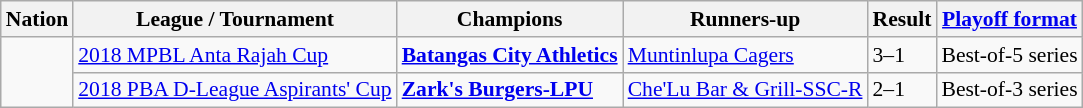<table class="wikitable" style="font-size:90%;">
<tr>
<th>Nation</th>
<th>League / Tournament</th>
<th>Champions</th>
<th>Runners-up</th>
<th>Result</th>
<th><a href='#'>Playoff format</a></th>
</tr>
<tr>
<td rowspan=3></td>
<td><a href='#'>2018 MPBL Anta Rajah Cup</a></td>
<td><strong><a href='#'>Batangas City Athletics</a></strong></td>
<td><a href='#'>Muntinlupa Cagers</a></td>
<td>3–1</td>
<td>Best-of-5 series</td>
</tr>
<tr>
<td><a href='#'>2018 PBA D-League Aspirants' Cup</a></td>
<td><strong><a href='#'>Zark's Burgers-LPU</a></strong></td>
<td><a href='#'>Che'Lu Bar & Grill-SSC-R</a></td>
<td>2–1</td>
<td>Best-of-3 series</td>
</tr>
</table>
